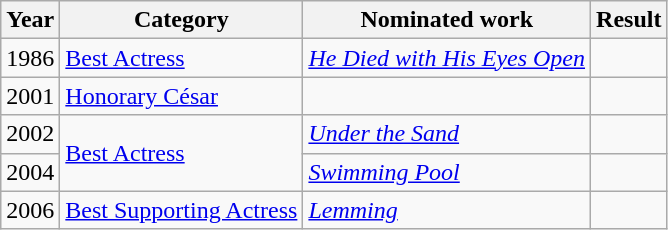<table class="wikitable sortable">
<tr>
<th>Year</th>
<th>Category</th>
<th>Nominated work</th>
<th>Result</th>
</tr>
<tr>
<td>1986</td>
<td><a href='#'>Best Actress</a></td>
<td><em><a href='#'>He Died with His Eyes Open</a></em></td>
<td></td>
</tr>
<tr>
<td>2001</td>
<td><a href='#'>Honorary César</a></td>
<td></td>
<td></td>
</tr>
<tr>
<td>2002</td>
<td rowspan="2"><a href='#'>Best Actress</a></td>
<td><em><a href='#'>Under the Sand</a></em></td>
<td></td>
</tr>
<tr>
<td>2004</td>
<td><em><a href='#'>Swimming Pool</a></em></td>
<td></td>
</tr>
<tr>
<td>2006</td>
<td><a href='#'>Best Supporting Actress</a></td>
<td><em><a href='#'>Lemming</a></em></td>
<td></td>
</tr>
</table>
